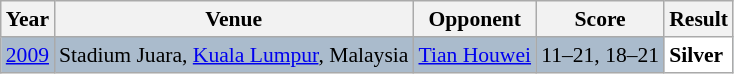<table class="sortable wikitable" style="font-size: 90%;">
<tr>
<th>Year</th>
<th>Venue</th>
<th>Opponent</th>
<th>Score</th>
<th>Result</th>
</tr>
<tr style="background:#AABBCC">
<td align="center"><a href='#'>2009</a></td>
<td align="left">Stadium Juara, <a href='#'>Kuala Lumpur</a>, Malaysia</td>
<td align="left"> <a href='#'>Tian Houwei</a></td>
<td align="left">11–21, 18–21</td>
<td style="text-align:left; background:white"> <strong>Silver</strong></td>
</tr>
</table>
